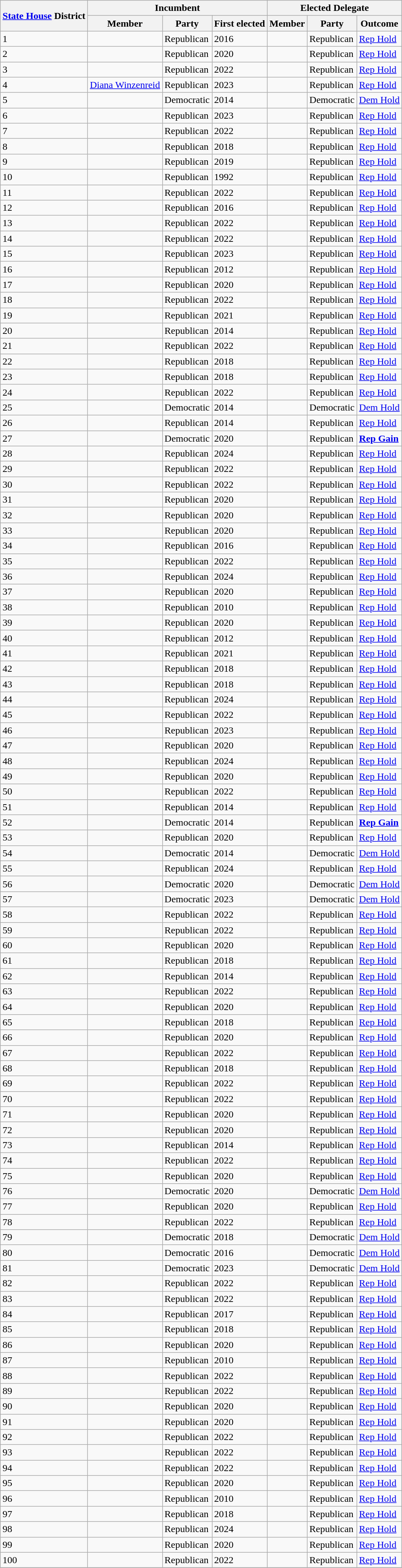<table class="wikitable sortable">
<tr>
<th rowspan="2"><a href='#'>State House</a> District</th>
<th colspan="3">Incumbent</th>
<th colspan="3">Elected Delegate</th>
</tr>
<tr>
<th>Member</th>
<th>Party</th>
<th>First elected</th>
<th>Member</th>
<th>Party</th>
<th>Outcome</th>
</tr>
<tr>
<td>1</td>
<td></td>
<td>Republican</td>
<td>2016</td>
<td></td>
<td>Republican</td>
<td><a href='#'>Rep Hold</a></td>
</tr>
<tr>
<td>2</td>
<td></td>
<td>Republican</td>
<td>2020</td>
<td></td>
<td>Republican</td>
<td><a href='#'>Rep Hold</a></td>
</tr>
<tr>
<td>3</td>
<td></td>
<td>Republican</td>
<td>2022</td>
<td></td>
<td>Republican</td>
<td><a href='#'>Rep Hold</a></td>
</tr>
<tr>
<td>4</td>
<td><a href='#'>Diana Winzenreid</a></td>
<td>Republican</td>
<td>2023</td>
<td><em></em></td>
<td>Republican</td>
<td><a href='#'>Rep Hold</a></td>
</tr>
<tr>
<td>5</td>
<td></td>
<td>Democratic</td>
<td>2014</td>
<td></td>
<td>Democratic</td>
<td><a href='#'>Dem Hold</a></td>
</tr>
<tr>
<td>6</td>
<td></td>
<td>Republican</td>
<td>2023</td>
<td></td>
<td>Republican</td>
<td><a href='#'>Rep Hold</a></td>
</tr>
<tr>
<td>7</td>
<td></td>
<td>Republican</td>
<td>2022</td>
<td></td>
<td>Republican</td>
<td><a href='#'>Rep Hold</a></td>
</tr>
<tr>
<td>8</td>
<td></td>
<td>Republican</td>
<td>2018</td>
<td></td>
<td>Republican</td>
<td><a href='#'>Rep Hold</a></td>
</tr>
<tr>
<td>9</td>
<td></td>
<td>Republican</td>
<td>2019</td>
<td></td>
<td>Republican</td>
<td><a href='#'>Rep Hold</a></td>
</tr>
<tr>
<td>10</td>
<td></td>
<td>Republican</td>
<td>1992</td>
<td></td>
<td>Republican</td>
<td><a href='#'>Rep Hold</a></td>
</tr>
<tr>
<td>11</td>
<td></td>
<td>Republican</td>
<td>2022</td>
<td></td>
<td>Republican</td>
<td><a href='#'>Rep Hold</a></td>
</tr>
<tr>
<td>12</td>
<td></td>
<td>Republican</td>
<td>2016</td>
<td></td>
<td>Republican</td>
<td><a href='#'>Rep Hold</a></td>
</tr>
<tr>
<td>13</td>
<td></td>
<td>Republican</td>
<td>2022</td>
<td></td>
<td>Republican</td>
<td><a href='#'>Rep Hold</a></td>
</tr>
<tr>
<td>14</td>
<td></td>
<td>Republican</td>
<td>2022</td>
<td></td>
<td>Republican</td>
<td><a href='#'>Rep Hold</a></td>
</tr>
<tr>
<td>15</td>
<td></td>
<td>Republican</td>
<td>2023</td>
<td></td>
<td>Republican</td>
<td><a href='#'>Rep Hold</a></td>
</tr>
<tr>
<td>16</td>
<td></td>
<td>Republican</td>
<td>2012</td>
<td><em></em></td>
<td>Republican</td>
<td><a href='#'>Rep Hold</a></td>
</tr>
<tr>
<td>17</td>
<td></td>
<td>Republican</td>
<td>2020</td>
<td></td>
<td>Republican</td>
<td><a href='#'>Rep Hold</a></td>
</tr>
<tr>
<td>18</td>
<td></td>
<td>Republican</td>
<td>2022</td>
<td></td>
<td>Republican</td>
<td><a href='#'>Rep Hold</a></td>
</tr>
<tr>
<td>19</td>
<td></td>
<td>Republican</td>
<td>2021</td>
<td></td>
<td>Republican</td>
<td><a href='#'>Rep Hold</a></td>
</tr>
<tr>
<td>20</td>
<td></td>
<td>Republican</td>
<td>2014</td>
<td><em></em></td>
<td>Republican</td>
<td><a href='#'>Rep Hold</a></td>
</tr>
<tr>
<td>21</td>
<td></td>
<td>Republican</td>
<td>2022</td>
<td></td>
<td>Republican</td>
<td><a href='#'>Rep Hold</a></td>
</tr>
<tr>
<td>22</td>
<td></td>
<td>Republican</td>
<td>2018</td>
<td></td>
<td>Republican</td>
<td><a href='#'>Rep Hold</a></td>
</tr>
<tr>
<td>23</td>
<td></td>
<td>Republican</td>
<td>2018</td>
<td></td>
<td>Republican</td>
<td><a href='#'>Rep Hold</a></td>
</tr>
<tr>
<td>24</td>
<td></td>
<td>Republican</td>
<td>2022</td>
<td></td>
<td>Republican</td>
<td><a href='#'>Rep Hold</a></td>
</tr>
<tr>
<td>25</td>
<td></td>
<td>Democratic</td>
<td>2014</td>
<td></td>
<td>Democratic</td>
<td><a href='#'>Dem Hold</a></td>
</tr>
<tr>
<td>26</td>
<td></td>
<td>Republican</td>
<td>2014</td>
<td></td>
<td>Republican</td>
<td><a href='#'>Rep Hold</a></td>
</tr>
<tr>
<td>27</td>
<td></td>
<td>Democratic</td>
<td>2020</td>
<td><strong></strong></td>
<td>Republican</td>
<td><strong><a href='#'>Rep Gain</a></strong></td>
</tr>
<tr>
<td>28</td>
<td></td>
<td>Republican</td>
<td>2024</td>
<td></td>
<td>Republican</td>
<td><a href='#'>Rep Hold</a></td>
</tr>
<tr>
<td>29</td>
<td></td>
<td>Republican</td>
<td>2022</td>
<td></td>
<td>Republican</td>
<td><a href='#'>Rep Hold</a></td>
</tr>
<tr>
<td>30</td>
<td></td>
<td>Republican</td>
<td>2022</td>
<td><em></em></td>
<td>Republican</td>
<td><a href='#'>Rep Hold</a></td>
</tr>
<tr>
<td>31</td>
<td></td>
<td>Republican</td>
<td>2020</td>
<td></td>
<td>Republican</td>
<td><a href='#'>Rep Hold</a></td>
</tr>
<tr>
<td>32</td>
<td></td>
<td>Republican</td>
<td>2020</td>
<td></td>
<td>Republican</td>
<td><a href='#'>Rep Hold</a></td>
</tr>
<tr>
<td>33</td>
<td></td>
<td>Republican</td>
<td>2020</td>
<td></td>
<td>Republican</td>
<td><a href='#'>Rep Hold</a></td>
</tr>
<tr>
<td>34</td>
<td></td>
<td>Republican</td>
<td>2016</td>
<td></td>
<td>Republican</td>
<td><a href='#'>Rep Hold</a></td>
</tr>
<tr>
<td>35</td>
<td></td>
<td>Republican</td>
<td>2022</td>
<td></td>
<td>Republican</td>
<td><a href='#'>Rep Hold</a></td>
</tr>
<tr>
<td>36</td>
<td></td>
<td>Republican</td>
<td>2024</td>
<td></td>
<td>Republican</td>
<td><a href='#'>Rep Hold</a></td>
</tr>
<tr>
<td>37</td>
<td></td>
<td>Republican</td>
<td>2020</td>
<td></td>
<td>Republican</td>
<td><a href='#'>Rep Hold</a></td>
</tr>
<tr>
<td>38</td>
<td></td>
<td>Republican</td>
<td>2010</td>
<td></td>
<td>Republican</td>
<td><a href='#'>Rep Hold</a></td>
</tr>
<tr>
<td>39</td>
<td></td>
<td>Republican</td>
<td>2020</td>
<td></td>
<td>Republican</td>
<td><a href='#'>Rep Hold</a></td>
</tr>
<tr>
<td>40</td>
<td></td>
<td>Republican</td>
<td>2012</td>
<td></td>
<td>Republican</td>
<td><a href='#'>Rep Hold</a></td>
</tr>
<tr>
<td>41</td>
<td></td>
<td>Republican</td>
<td>2021</td>
<td></td>
<td>Republican</td>
<td><a href='#'>Rep Hold</a></td>
</tr>
<tr>
<td>42</td>
<td></td>
<td>Republican</td>
<td>2018</td>
<td></td>
<td>Republican</td>
<td><a href='#'>Rep Hold</a></td>
</tr>
<tr>
<td>43</td>
<td></td>
<td>Republican</td>
<td>2018</td>
<td></td>
<td>Republican</td>
<td><a href='#'>Rep Hold</a></td>
</tr>
<tr>
<td>44</td>
<td></td>
<td>Republican</td>
<td>2024</td>
<td></td>
<td>Republican</td>
<td><a href='#'>Rep Hold</a></td>
</tr>
<tr>
<td>45</td>
<td></td>
<td>Republican</td>
<td>2022</td>
<td></td>
<td>Republican</td>
<td><a href='#'>Rep Hold</a></td>
</tr>
<tr>
<td>46</td>
<td></td>
<td>Republican</td>
<td>2023</td>
<td></td>
<td>Republican</td>
<td><a href='#'>Rep Hold</a></td>
</tr>
<tr>
<td>47</td>
<td></td>
<td>Republican</td>
<td>2020</td>
<td><em></em></td>
<td>Republican</td>
<td><a href='#'>Rep Hold</a></td>
</tr>
<tr>
<td>48</td>
<td></td>
<td>Republican</td>
<td>2024</td>
<td></td>
<td>Republican</td>
<td><a href='#'>Rep Hold</a></td>
</tr>
<tr>
<td>49</td>
<td></td>
<td>Republican</td>
<td>2020</td>
<td><em></em></td>
<td>Republican</td>
<td><a href='#'>Rep Hold</a></td>
</tr>
<tr>
<td>50</td>
<td></td>
<td>Republican</td>
<td>2022</td>
<td></td>
<td>Republican</td>
<td><a href='#'>Rep Hold</a></td>
</tr>
<tr>
<td>51</td>
<td></td>
<td>Republican</td>
<td>2014</td>
<td><em></em></td>
<td>Republican</td>
<td><a href='#'>Rep Hold</a></td>
</tr>
<tr>
<td>52</td>
<td></td>
<td>Democratic</td>
<td>2014</td>
<td><strong></strong></td>
<td>Republican</td>
<td><strong><a href='#'>Rep Gain</a></strong></td>
</tr>
<tr>
<td>53</td>
<td></td>
<td>Republican</td>
<td>2020</td>
<td><em></em></td>
<td>Republican</td>
<td><a href='#'>Rep Hold</a></td>
</tr>
<tr>
<td>54</td>
<td></td>
<td>Democratic</td>
<td>2014</td>
<td></td>
<td>Democratic</td>
<td><a href='#'>Dem Hold</a></td>
</tr>
<tr>
<td>55</td>
<td></td>
<td>Republican</td>
<td>2024</td>
<td></td>
<td>Republican</td>
<td><a href='#'>Rep Hold</a></td>
</tr>
<tr>
<td>56</td>
<td></td>
<td>Democratic</td>
<td>2020</td>
<td></td>
<td>Democratic</td>
<td><a href='#'>Dem Hold</a></td>
</tr>
<tr>
<td>57</td>
<td></td>
<td>Democratic</td>
<td>2023</td>
<td></td>
<td>Democratic</td>
<td><a href='#'>Dem Hold</a></td>
</tr>
<tr>
<td>58</td>
<td></td>
<td>Republican</td>
<td>2022</td>
<td></td>
<td>Republican</td>
<td><a href='#'>Rep Hold</a></td>
</tr>
<tr>
<td>59</td>
<td></td>
<td>Republican</td>
<td>2022</td>
<td></td>
<td>Republican</td>
<td><a href='#'>Rep Hold</a></td>
</tr>
<tr>
<td>60</td>
<td></td>
<td>Republican</td>
<td>2020</td>
<td></td>
<td>Republican</td>
<td><a href='#'>Rep Hold</a></td>
</tr>
<tr>
<td>61</td>
<td></td>
<td>Republican</td>
<td>2018</td>
<td></td>
<td>Republican</td>
<td><a href='#'>Rep Hold</a></td>
</tr>
<tr>
<td>62</td>
<td></td>
<td>Republican</td>
<td>2014</td>
<td></td>
<td>Republican</td>
<td><a href='#'>Rep Hold</a></td>
</tr>
<tr>
<td>63</td>
<td></td>
<td>Republican</td>
<td>2022</td>
<td></td>
<td>Republican</td>
<td><a href='#'>Rep Hold</a></td>
</tr>
<tr>
<td>64</td>
<td></td>
<td>Republican</td>
<td>2020</td>
<td></td>
<td>Republican</td>
<td><a href='#'>Rep Hold</a></td>
</tr>
<tr>
<td>65</td>
<td></td>
<td>Republican</td>
<td>2018</td>
<td></td>
<td>Republican</td>
<td><a href='#'>Rep Hold</a></td>
</tr>
<tr>
<td>66</td>
<td></td>
<td>Republican</td>
<td>2020</td>
<td><em></em></td>
<td>Republican</td>
<td><a href='#'>Rep Hold</a></td>
</tr>
<tr>
<td>67</td>
<td></td>
<td>Republican</td>
<td>2022</td>
<td></td>
<td>Republican</td>
<td><a href='#'>Rep Hold</a></td>
</tr>
<tr>
<td>68</td>
<td></td>
<td>Republican</td>
<td>2018</td>
<td></td>
<td>Republican</td>
<td><a href='#'>Rep Hold</a></td>
</tr>
<tr>
<td>69</td>
<td></td>
<td>Republican</td>
<td>2022</td>
<td></td>
<td>Republican</td>
<td><a href='#'>Rep Hold</a></td>
</tr>
<tr>
<td>70</td>
<td></td>
<td>Republican</td>
<td>2022</td>
<td></td>
<td>Republican</td>
<td><a href='#'>Rep Hold</a></td>
</tr>
<tr>
<td>71</td>
<td></td>
<td>Republican</td>
<td>2020</td>
<td></td>
<td>Republican</td>
<td><a href='#'>Rep Hold</a></td>
</tr>
<tr>
<td>72</td>
<td></td>
<td>Republican</td>
<td>2020</td>
<td></td>
<td>Republican</td>
<td><a href='#'>Rep Hold</a></td>
</tr>
<tr>
<td>73</td>
<td></td>
<td>Republican</td>
<td>2014</td>
<td><em></em></td>
<td>Republican</td>
<td><a href='#'>Rep Hold</a></td>
</tr>
<tr>
<td>74</td>
<td></td>
<td>Republican</td>
<td>2022</td>
<td></td>
<td>Republican</td>
<td><a href='#'>Rep Hold</a></td>
</tr>
<tr>
<td>75</td>
<td></td>
<td>Republican</td>
<td>2020</td>
<td></td>
<td>Republican</td>
<td><a href='#'>Rep Hold</a></td>
</tr>
<tr>
<td>76</td>
<td></td>
<td>Democratic</td>
<td>2020</td>
<td><em></em></td>
<td>Democratic</td>
<td><a href='#'>Dem Hold</a></td>
</tr>
<tr>
<td>77</td>
<td></td>
<td>Republican</td>
<td>2020</td>
<td></td>
<td>Republican</td>
<td><a href='#'>Rep Hold</a></td>
</tr>
<tr>
<td>78</td>
<td></td>
<td>Republican</td>
<td>2022</td>
<td></td>
<td>Republican</td>
<td><a href='#'>Rep Hold</a></td>
</tr>
<tr>
<td>79</td>
<td></td>
<td>Democratic</td>
<td>2018</td>
<td></td>
<td>Democratic</td>
<td><a href='#'>Dem Hold</a></td>
</tr>
<tr>
<td>80</td>
<td></td>
<td>Democratic</td>
<td>2016</td>
<td></td>
<td>Democratic</td>
<td><a href='#'>Dem Hold</a></td>
</tr>
<tr>
<td>81</td>
<td></td>
<td>Democratic</td>
<td>2023</td>
<td></td>
<td>Democratic</td>
<td><a href='#'>Dem Hold</a></td>
</tr>
<tr>
<td>82</td>
<td></td>
<td>Republican</td>
<td>2022</td>
<td><em></em></td>
<td>Republican</td>
<td><a href='#'>Rep Hold</a></td>
</tr>
<tr>
<td>83</td>
<td></td>
<td>Republican</td>
<td>2022</td>
<td></td>
<td>Republican</td>
<td><a href='#'>Rep Hold</a></td>
</tr>
<tr>
<td>84</td>
<td></td>
<td>Republican</td>
<td>2017</td>
<td></td>
<td>Republican</td>
<td><a href='#'>Rep Hold</a></td>
</tr>
<tr>
<td>85</td>
<td></td>
<td>Republican</td>
<td>2018</td>
<td></td>
<td>Republican</td>
<td><a href='#'>Rep Hold</a></td>
</tr>
<tr>
<td>86</td>
<td></td>
<td>Republican</td>
<td>2020</td>
<td></td>
<td>Republican</td>
<td><a href='#'>Rep Hold</a></td>
</tr>
<tr>
<td>87</td>
<td></td>
<td>Republican</td>
<td>2010</td>
<td></td>
<td>Republican</td>
<td><a href='#'>Rep Hold</a></td>
</tr>
<tr>
<td>88</td>
<td></td>
<td>Republican</td>
<td>2022</td>
<td></td>
<td>Republican</td>
<td><a href='#'>Rep Hold</a></td>
</tr>
<tr>
<td>89</td>
<td></td>
<td>Republican</td>
<td>2022</td>
<td></td>
<td>Republican</td>
<td><a href='#'>Rep Hold</a></td>
</tr>
<tr>
<td>90</td>
<td></td>
<td>Republican</td>
<td>2020</td>
<td></td>
<td>Republican</td>
<td><a href='#'>Rep Hold</a></td>
</tr>
<tr>
<td>91</td>
<td></td>
<td>Republican</td>
<td>2020</td>
<td><em></em></td>
<td>Republican</td>
<td><a href='#'>Rep Hold</a></td>
</tr>
<tr>
<td>92</td>
<td></td>
<td>Republican</td>
<td>2022</td>
<td></td>
<td>Republican</td>
<td><a href='#'>Rep Hold</a></td>
</tr>
<tr>
<td>93</td>
<td></td>
<td>Republican</td>
<td>2022</td>
<td></td>
<td>Republican</td>
<td><a href='#'>Rep Hold</a></td>
</tr>
<tr>
<td>94</td>
<td></td>
<td>Republican</td>
<td>2022</td>
<td></td>
<td>Republican</td>
<td><a href='#'>Rep Hold</a></td>
</tr>
<tr>
<td>95</td>
<td></td>
<td>Republican</td>
<td>2020</td>
<td></td>
<td>Republican</td>
<td><a href='#'>Rep Hold</a></td>
</tr>
<tr>
<td>96</td>
<td></td>
<td>Republican</td>
<td>2010</td>
<td><em></em></td>
<td>Republican</td>
<td><a href='#'>Rep Hold</a></td>
</tr>
<tr>
<td>97</td>
<td></td>
<td>Republican</td>
<td>2018</td>
<td><em></em></td>
<td>Republican</td>
<td><a href='#'>Rep Hold</a></td>
</tr>
<tr>
<td>98</td>
<td></td>
<td>Republican</td>
<td>2024</td>
<td></td>
<td>Republican</td>
<td><a href='#'>Rep Hold</a></td>
</tr>
<tr>
<td>99</td>
<td></td>
<td>Republican</td>
<td>2020</td>
<td></td>
<td>Republican</td>
<td><a href='#'>Rep Hold</a></td>
</tr>
<tr>
<td>100</td>
<td></td>
<td>Republican</td>
<td>2022</td>
<td></td>
<td>Republican</td>
<td><a href='#'>Rep Hold</a></td>
</tr>
<tr>
</tr>
</table>
